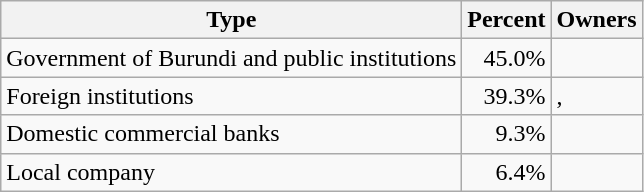<table class=wikitable>
<tr>
<th>Type</th>
<th>Percent</th>
<th>Owners</th>
</tr>
<tr>
<td>Government of Burundi and public institutions</td>
<td style="text-align:right;">45.0%</td>
<td></td>
</tr>
<tr>
<td>Foreign institutions</td>
<td style="text-align:right;">39.3%</td>
<td>, </td>
</tr>
<tr>
<td>Domestic commercial banks</td>
<td style="text-align:right;">9.3%</td>
<td></td>
</tr>
<tr>
<td>Local company</td>
<td style="text-align:right;">6.4%</td>
<td></td>
</tr>
</table>
